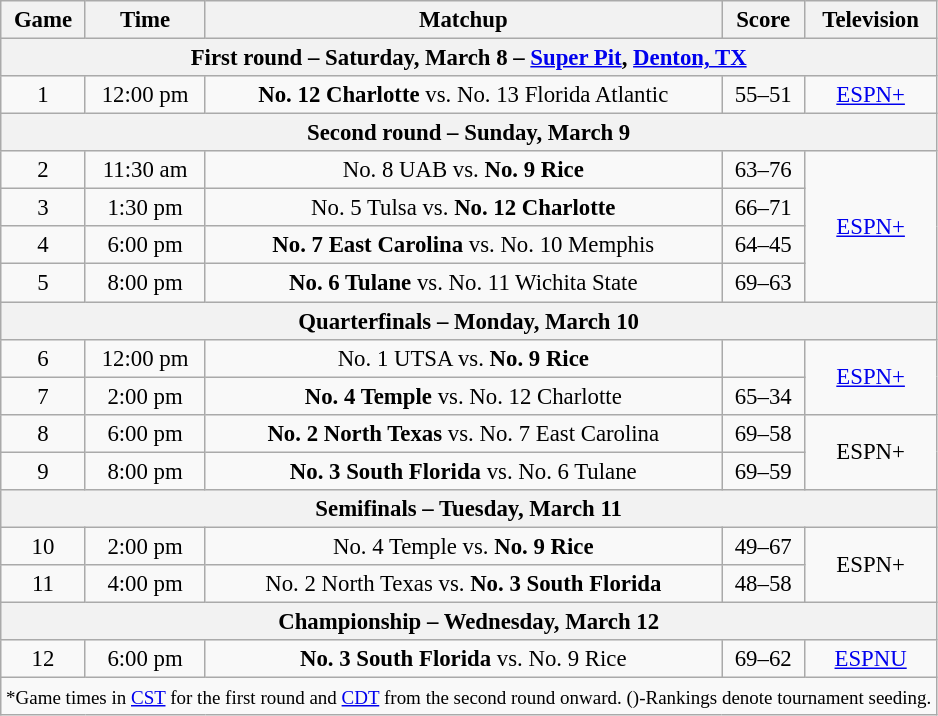<table class="wikitable" style="font-size: 95%;text-align:center">
<tr>
<th>Game</th>
<th>Time</th>
<th>Matchup</th>
<th>Score</th>
<th>Television</th>
</tr>
<tr>
<th colspan="5">First round – Saturday, March 8 <strong>–</strong> <strong><a href='#'>Super Pit</a>, <a href='#'>Denton, TX</a></strong></th>
</tr>
<tr>
<td>1</td>
<td>12:00 pm</td>
<td><strong>No. 12 Charlotte</strong> vs. No. 13 Florida Atlantic</td>
<td>55–51</td>
<td><a href='#'>ESPN+</a></td>
</tr>
<tr>
<th colspan="5">Second round – Sunday, March 9</th>
</tr>
<tr>
<td>2</td>
<td>11:30 am</td>
<td>No. 8 UAB vs. <strong>No. 9 Rice</strong></td>
<td>63–76</td>
<td rowspan="4"><a href='#'>ESPN+</a></td>
</tr>
<tr>
<td>3</td>
<td>1:30 pm</td>
<td>No. 5 Tulsa vs. <strong>No. 12 Charlotte</strong></td>
<td>66–71</td>
</tr>
<tr>
<td>4</td>
<td>6:00 pm</td>
<td><strong>No. 7 East Carolina</strong> vs. No. 10 Memphis</td>
<td>64–45</td>
</tr>
<tr>
<td>5</td>
<td>8:00 pm</td>
<td><strong>No. 6 Tulane</strong> vs. No. 11 Wichita State</td>
<td>69–63</td>
</tr>
<tr>
<th colspan="5">Quarterfinals – Monday, March 10</th>
</tr>
<tr>
<td>6</td>
<td>12:00 pm</td>
<td>No. 1 UTSA vs. <strong>No. 9 Rice</strong></td>
<td></td>
<td rowspan="2"><a href='#'>ESPN+</a></td>
</tr>
<tr>
<td>7</td>
<td>2:00 pm</td>
<td><strong>No. 4 Temple</strong> vs. No. 12 Charlotte</td>
<td>65–34</td>
</tr>
<tr>
<td>8</td>
<td>6:00 pm</td>
<td><strong>No. 2 North Texas</strong> vs. No. 7 East Carolina</td>
<td>69–58</td>
<td rowspan="2">ESPN+</td>
</tr>
<tr>
<td>9</td>
<td>8:00 pm</td>
<td><strong>No. 3 South Florida</strong> vs. No. 6 Tulane</td>
<td>69–59</td>
</tr>
<tr>
<th colspan="5">Semifinals – Tuesday, March 11</th>
</tr>
<tr>
<td>10</td>
<td>2:00 pm</td>
<td>No. 4 Temple vs. <strong>No. 9 Rice</strong></td>
<td>49–67</td>
<td rowspan="2">ESPN+</td>
</tr>
<tr>
<td>11</td>
<td>4:00 pm</td>
<td>No. 2 North Texas vs. <strong>No. 3 South Florida</strong></td>
<td>48–58</td>
</tr>
<tr>
<th colspan="5">Championship – Wednesday, March 12</th>
</tr>
<tr>
<td>12</td>
<td>6:00 pm</td>
<td><strong>No. 3 South Florida</strong> vs. No. 9 Rice</td>
<td>69–62</td>
<td><a href='#'>ESPNU</a></td>
</tr>
<tr>
<td colspan="5"><small>*Game times in <a href='#'>CST</a> for the first round and <a href='#'>CDT</a> from the second round onward. ()-Rankings denote tournament seeding.</small></td>
</tr>
</table>
